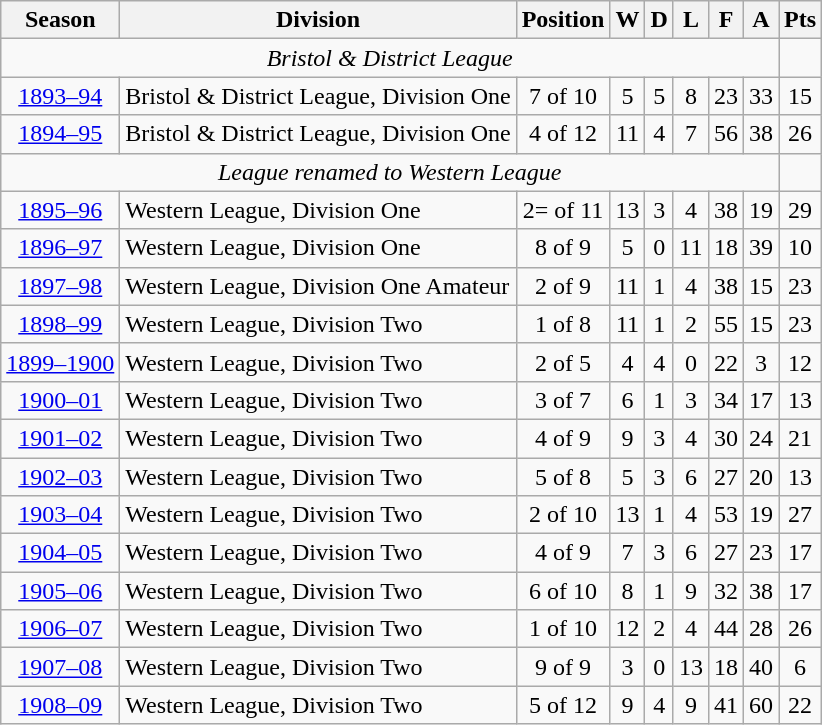<table class="wikitable" style="text-align:center;">
<tr>
<th>Season</th>
<th>Division</th>
<th>Position</th>
<th>W</th>
<th>D</th>
<th>L</th>
<th>F</th>
<th>A</th>
<th>Pts</th>
</tr>
<tr>
<td colspan="8"><em>Bristol & District League</em></td>
</tr>
<tr>
<td><a href='#'>1893–94</a></td>
<td align="left">Bristol & District League, Division One</td>
<td>7 of 10</td>
<td>5</td>
<td>5</td>
<td>8</td>
<td>23</td>
<td>33</td>
<td>15</td>
</tr>
<tr>
<td><a href='#'>1894–95</a></td>
<td align="left">Bristol & District League, Division One</td>
<td>4 of 12</td>
<td>11</td>
<td>4</td>
<td>7</td>
<td>56</td>
<td>38</td>
<td>26</td>
</tr>
<tr>
<td colspan="8"><em>League renamed to Western League</em></td>
</tr>
<tr>
<td><a href='#'>1895–96</a></td>
<td align="left">Western League, Division One</td>
<td>2= of 11</td>
<td>13</td>
<td>3</td>
<td>4</td>
<td>38</td>
<td>19</td>
<td>29</td>
</tr>
<tr>
<td><a href='#'>1896–97</a></td>
<td align="left">Western League, Division One</td>
<td>8 of 9</td>
<td>5</td>
<td>0</td>
<td>11</td>
<td>18</td>
<td>39</td>
<td>10</td>
</tr>
<tr>
<td><a href='#'>1897–98</a></td>
<td align="left">Western League, Division One Amateur</td>
<td>2 of 9</td>
<td>11</td>
<td>1</td>
<td>4</td>
<td>38</td>
<td>15</td>
<td>23</td>
</tr>
<tr>
<td><a href='#'>1898–99</a></td>
<td align="left">Western League, Division Two</td>
<td>1 of 8</td>
<td>11</td>
<td>1</td>
<td>2</td>
<td>55</td>
<td>15</td>
<td>23</td>
</tr>
<tr>
<td><a href='#'>1899–1900</a></td>
<td align="left">Western League, Division Two</td>
<td>2 of 5</td>
<td>4</td>
<td>4</td>
<td>0</td>
<td>22</td>
<td>3</td>
<td>12</td>
</tr>
<tr>
<td><a href='#'>1900–01</a></td>
<td align="left">Western League, Division Two</td>
<td>3 of 7</td>
<td>6</td>
<td>1</td>
<td>3</td>
<td>34</td>
<td>17</td>
<td>13</td>
</tr>
<tr>
<td><a href='#'>1901–02</a></td>
<td align="left">Western League, Division Two</td>
<td>4 of 9</td>
<td>9</td>
<td>3</td>
<td>4</td>
<td>30</td>
<td>24</td>
<td>21</td>
</tr>
<tr>
<td><a href='#'>1902–03</a></td>
<td align="left">Western League, Division Two</td>
<td>5 of 8</td>
<td>5</td>
<td>3</td>
<td>6</td>
<td>27</td>
<td>20</td>
<td>13</td>
</tr>
<tr>
<td><a href='#'>1903–04</a></td>
<td align="left">Western League, Division Two</td>
<td>2 of 10</td>
<td>13</td>
<td>1</td>
<td>4</td>
<td>53</td>
<td>19</td>
<td>27</td>
</tr>
<tr>
<td><a href='#'>1904–05</a></td>
<td align="left">Western League, Division Two</td>
<td>4 of 9</td>
<td>7</td>
<td>3</td>
<td>6</td>
<td>27</td>
<td>23</td>
<td>17</td>
</tr>
<tr>
<td><a href='#'>1905–06</a></td>
<td align="left">Western League, Division Two</td>
<td>6 of 10</td>
<td>8</td>
<td>1</td>
<td>9</td>
<td>32</td>
<td>38</td>
<td>17</td>
</tr>
<tr>
<td><a href='#'>1906–07</a></td>
<td align="left">Western League, Division Two</td>
<td>1 of 10</td>
<td>12</td>
<td>2</td>
<td>4</td>
<td>44</td>
<td>28</td>
<td>26</td>
</tr>
<tr>
<td><a href='#'>1907–08</a></td>
<td align="left">Western League, Division Two</td>
<td>9 of 9</td>
<td>3</td>
<td>0</td>
<td>13</td>
<td>18</td>
<td>40</td>
<td>6</td>
</tr>
<tr>
<td><a href='#'>1908–09</a></td>
<td align="left">Western League, Division Two</td>
<td>5 of 12</td>
<td>9</td>
<td>4</td>
<td>9</td>
<td>41</td>
<td>60</td>
<td>22</td>
</tr>
</table>
